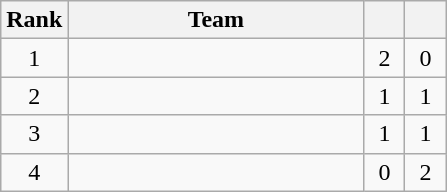<table class="wikitable" style="text-align:center">
<tr>
<th>Rank</th>
<th style="width:190px;">Team</th>
<th width=20px></th>
<th width=20px></th>
</tr>
<tr bgcolor=>
<td>1</td>
<td align="left"></td>
<td>2</td>
<td>0</td>
</tr>
<tr bgcolor=>
<td>2</td>
<td align="left"></td>
<td>1</td>
<td>1</td>
</tr>
<tr bgcolor=>
<td>3</td>
<td align="left"></td>
<td>1</td>
<td>1</td>
</tr>
<tr bgcolor=>
<td>4</td>
<td align="left"></td>
<td>0</td>
<td>2</td>
</tr>
</table>
